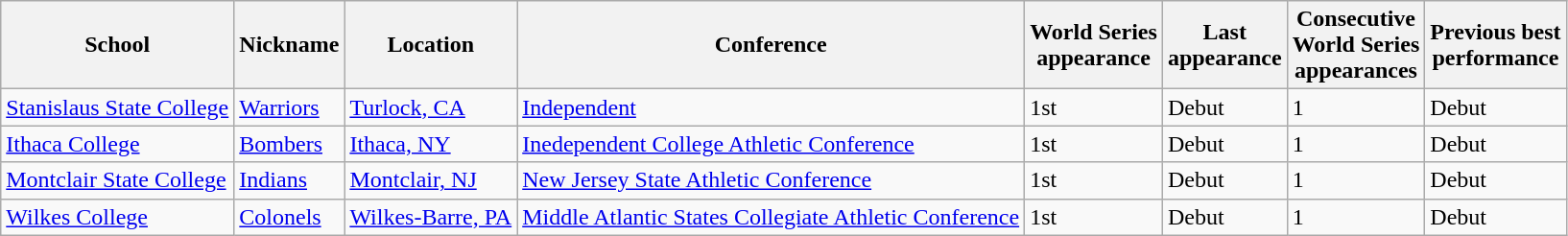<table class="wikitable sortable">
<tr>
<th>School</th>
<th>Nickname</th>
<th>Location</th>
<th>Conference</th>
<th data-sort-type="number">World Series<br>appearance</th>
<th data-sort-type="number">Last<br>appearance</th>
<th>Consecutive<br>World Series<br>appearances</th>
<th>Previous best<br>performance</th>
</tr>
<tr>
<td><a href='#'>Stanislaus State College</a></td>
<td><a href='#'>Warriors</a></td>
<td><a href='#'>Turlock, CA</a></td>
<td><a href='#'>Independent</a></td>
<td>1st</td>
<td>Debut</td>
<td>1</td>
<td>Debut</td>
</tr>
<tr>
<td><a href='#'>Ithaca College</a></td>
<td><a href='#'>Bombers</a></td>
<td><a href='#'>Ithaca, NY</a></td>
<td><a href='#'>Inedependent College Athletic Conference</a></td>
<td>1st</td>
<td>Debut</td>
<td>1</td>
<td>Debut</td>
</tr>
<tr>
<td><a href='#'>Montclair State College</a></td>
<td><a href='#'>Indians</a></td>
<td><a href='#'>Montclair, NJ</a></td>
<td><a href='#'>New Jersey State Athletic Conference</a></td>
<td>1st</td>
<td>Debut</td>
<td>1</td>
<td>Debut</td>
</tr>
<tr>
<td><a href='#'>Wilkes College</a></td>
<td><a href='#'>Colonels</a></td>
<td><a href='#'>Wilkes-Barre, PA</a></td>
<td><a href='#'>Middle Atlantic States Collegiate Athletic Conference</a></td>
<td>1st</td>
<td>Debut</td>
<td>1</td>
<td>Debut</td>
</tr>
</table>
